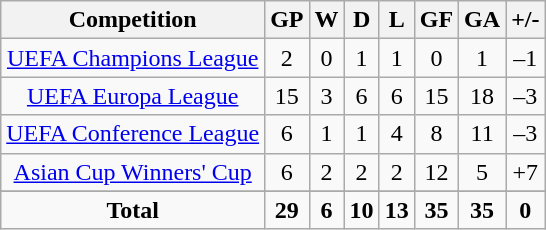<table class="wikitable" style="text-align:center">
<tr>
<th>Competition</th>
<th>GP</th>
<th>W</th>
<th>D</th>
<th>L</th>
<th>GF</th>
<th>GA</th>
<th>+/-</th>
</tr>
<tr>
<td><a href='#'>UEFA Champions League</a></td>
<td>2</td>
<td>0</td>
<td>1</td>
<td>1</td>
<td>0</td>
<td>1</td>
<td>–1</td>
</tr>
<tr>
<td><a href='#'>UEFA Europa League</a></td>
<td>15</td>
<td>3</td>
<td>6</td>
<td>6</td>
<td>15</td>
<td>18</td>
<td>–3</td>
</tr>
<tr>
<td><a href='#'>UEFA Conference League</a></td>
<td>6</td>
<td>1</td>
<td>1</td>
<td>4</td>
<td>8</td>
<td>11</td>
<td>–3</td>
</tr>
<tr>
<td><a href='#'>Asian Cup Winners' Cup</a></td>
<td>6</td>
<td>2</td>
<td>2</td>
<td>2</td>
<td>12</td>
<td>5</td>
<td>+7</td>
</tr>
<tr>
</tr>
<tr class="unsortable">
<td><strong>Total</strong></td>
<td><strong>29</strong></td>
<td><strong>6</strong></td>
<td><strong>10</strong></td>
<td><strong>13</strong></td>
<td><strong>35</strong></td>
<td><strong>35</strong></td>
<td><strong>0</strong></td>
</tr>
</table>
